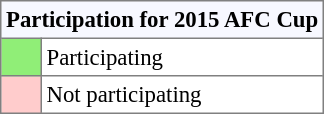<table cellpadding=3 cellspacing=0 border=1 style="font-size:95%; border:gray solid 1px; border-collapse:collapse">
<tr>
<th bgcolor=#f7f8ff colspan=2>Participation for 2015 AFC Cup</th>
</tr>
<tr>
<td bgcolor=#90ee77 width=20></td>
<td>Participating</td>
</tr>
<tr>
<td bgcolor=#ffcccc width=20></td>
<td>Not participating</td>
</tr>
</table>
